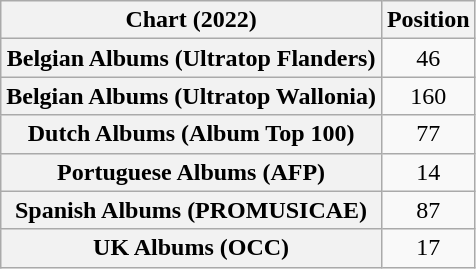<table class="wikitable sortable plainrowheaders" style="text-align:center">
<tr>
<th scope="col">Chart (2022)</th>
<th scope="col">Position</th>
</tr>
<tr>
<th scope="row">Belgian Albums (Ultratop Flanders)</th>
<td>46</td>
</tr>
<tr>
<th scope="row">Belgian Albums (Ultratop Wallonia)</th>
<td>160</td>
</tr>
<tr>
<th scope="row">Dutch Albums (Album Top 100)</th>
<td>77</td>
</tr>
<tr>
<th scope="row">Portuguese Albums (AFP)</th>
<td>14</td>
</tr>
<tr>
<th scope="row">Spanish Albums (PROMUSICAE)</th>
<td>87</td>
</tr>
<tr>
<th scope="row">UK Albums (OCC)</th>
<td>17</td>
</tr>
</table>
